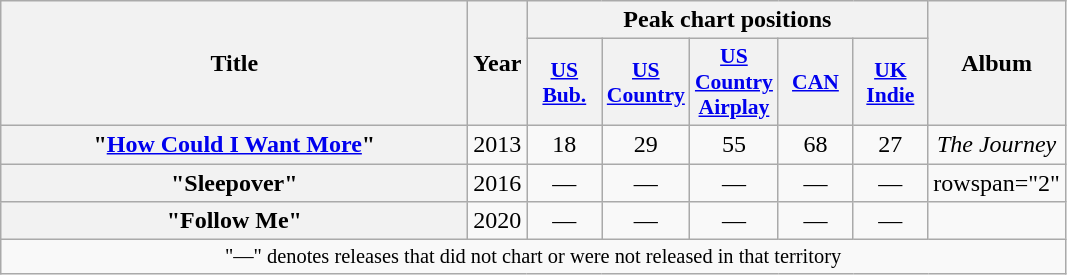<table class="wikitable plainrowheaders" style="text-align:center" border="1">
<tr>
<th scope="col" rowspan="2" style="width:19em">Title</th>
<th scope="col" rowspan="2">Year</th>
<th scope="col" colspan="5">Peak chart positions</th>
<th scope="col" rowspan="2">Album</th>
</tr>
<tr>
<th scope="col" style="width:3em;font-size:90%"><a href='#'>US<br>Bub.</a><br></th>
<th scope="col" style="width:3em;font-size:90%"><a href='#'>US<br>Country</a><br></th>
<th scope="col" style="width:3em;font-size:90%"><a href='#'>US<br>Country<br>Airplay</a><br></th>
<th scope="col" style="width:3em;font-size:90%"><a href='#'>CAN</a><br></th>
<th scope="col" style="width:3em;font-size:90%"><a href='#'>UK<br>Indie</a><br></th>
</tr>
<tr>
<th scope="row">"<a href='#'>How Could I Want More</a>"</th>
<td>2013</td>
<td>18</td>
<td>29</td>
<td>55</td>
<td>68</td>
<td>27</td>
<td><em>The Journey</em></td>
</tr>
<tr>
<th scope="row">"Sleepover"</th>
<td>2016</td>
<td>—</td>
<td>—</td>
<td>—</td>
<td>—</td>
<td>—</td>
<td>rowspan="2" </td>
</tr>
<tr>
<th scope="row">"Follow Me"<br> </th>
<td>2020</td>
<td>—</td>
<td>—</td>
<td>—</td>
<td>—</td>
<td>—</td>
</tr>
<tr>
<td align="center" colspan="12" style="font-size:85%">"—" denotes releases that did not chart or were not released in that territory</td>
</tr>
</table>
